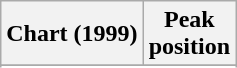<table class="wikitable sortable plainrowheaders">
<tr>
<th>Chart (1999)</th>
<th>Peak<br>position</th>
</tr>
<tr>
</tr>
<tr>
</tr>
<tr>
</tr>
</table>
